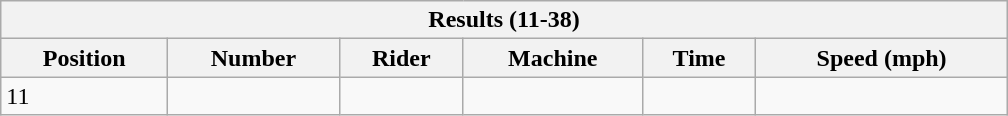<table class="collapsible collapsed wikitable"style="width:42em;margin-top:-1px;">
<tr>
<th scope="col" colspan="6">Results (11-38)</th>
</tr>
<tr>
<th scope="col">Position</th>
<th scope="col">Number</th>
<th scope="col">Rider</th>
<th scope="col">Machine</th>
<th scope="col">Time</th>
<th scope="col">Speed (mph)</th>
</tr>
<tr>
<td>11</td>
<td></td>
<td></td>
<td></td>
<td></td>
<td></td>
</tr>
</table>
